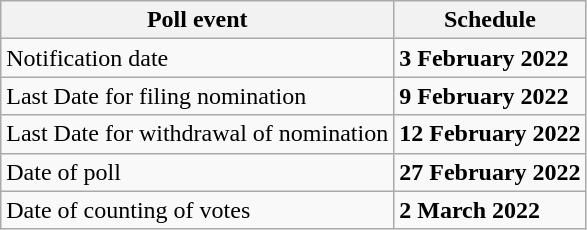<table class="wikitable">
<tr>
<th>Poll event</th>
<th>Schedule</th>
</tr>
<tr>
<td>Notification date</td>
<td><strong>3 February 2022</strong></td>
</tr>
<tr>
<td>Last Date for filing nomination</td>
<td><strong>9 February 2022</strong></td>
</tr>
<tr>
<td>Last Date for withdrawal of nomination</td>
<td><strong>12 February 2022</strong></td>
</tr>
<tr>
<td>Date of poll</td>
<td><strong>27 February 2022</strong></td>
</tr>
<tr>
<td>Date of counting of votes</td>
<td><strong>2 March 2022</strong></td>
</tr>
</table>
